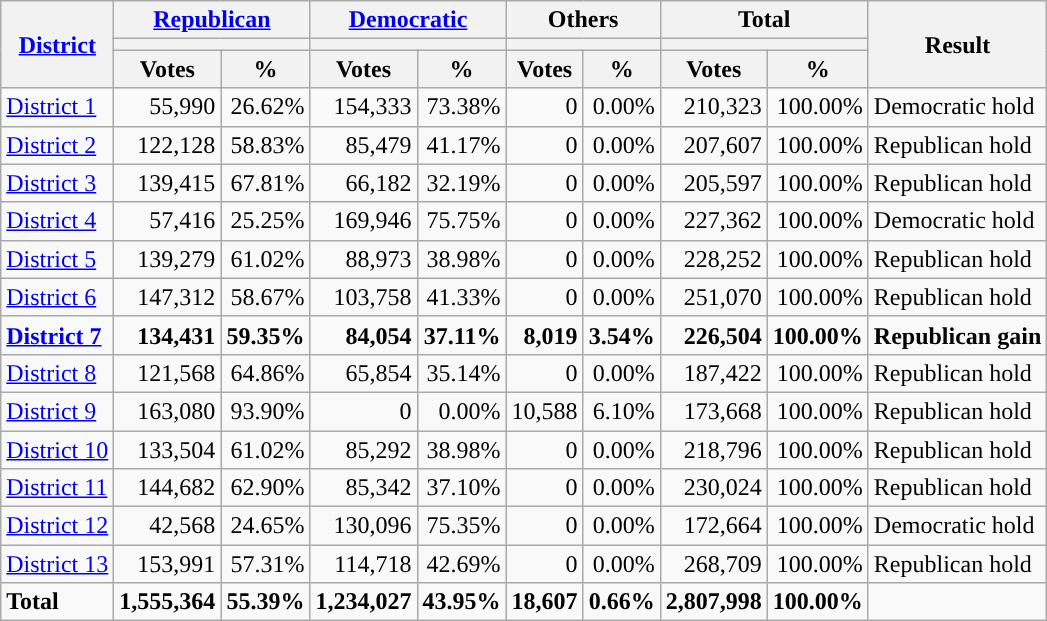<table class="wikitable plainrowheaders sortable" style="font-size:100%; text-align:right;">
<tr>
<th scope=col rowspan=3><a href='#'>District</a></th>
<th scope=col colspan=2><a href='#'>Republican</a></th>
<th scope=col colspan=2><a href='#'>Democratic</a></th>
<th scope=col colspan=2>Others</th>
<th scope=col colspan=2>Total</th>
<th scope=col rowspan=3>Result</th>
</tr>
<tr>
<th scope=col colspan=2 style="background:"></th>
<th scope=col colspan=2 style="background:"></th>
<th scope=col colspan=2></th>
<th scope=col colspan=2></th>
</tr>
<tr>
<th scope=col data-sort-type="number">Votes</th>
<th scope=col data-sort-type="number">%</th>
<th scope=col data-sort-type="number">Votes</th>
<th scope=col data-sort-type="number">%</th>
<th scope=col data-sort-type="number">Votes</th>
<th scope=col data-sort-type="number">%</th>
<th scope=col data-sort-type="number">Votes</th>
<th scope=col data-sort-type="number">%</th>
</tr>
<tr>
<td align=left><a href='#'>District 1</a></td>
<td>55,990</td>
<td>26.62%</td>
<td>154,333</td>
<td>73.38%</td>
<td>0</td>
<td>0.00%</td>
<td>210,323</td>
<td>100.00%</td>
<td align=left>Democratic hold</td>
</tr>
<tr>
<td align=left><a href='#'>District 2</a></td>
<td>122,128</td>
<td>58.83%</td>
<td>85,479</td>
<td>41.17%</td>
<td>0</td>
<td>0.00%</td>
<td>207,607</td>
<td>100.00%</td>
<td align=left>Republican hold</td>
</tr>
<tr>
<td align=left><a href='#'>District 3</a></td>
<td>139,415</td>
<td>67.81%</td>
<td>66,182</td>
<td>32.19%</td>
<td>0</td>
<td>0.00%</td>
<td>205,597</td>
<td>100.00%</td>
<td align=left>Republican hold</td>
</tr>
<tr>
<td align=left><a href='#'>District 4</a></td>
<td>57,416</td>
<td>25.25%</td>
<td>169,946</td>
<td>75.75%</td>
<td>0</td>
<td>0.00%</td>
<td>227,362</td>
<td>100.00%</td>
<td align=left>Democratic hold</td>
</tr>
<tr>
<td align=left><a href='#'>District 5</a></td>
<td>139,279</td>
<td>61.02%</td>
<td>88,973</td>
<td>38.98%</td>
<td>0</td>
<td>0.00%</td>
<td>228,252</td>
<td>100.00%</td>
<td align=left>Republican hold</td>
</tr>
<tr>
<td align=left><a href='#'>District 6</a></td>
<td>147,312</td>
<td>58.67%</td>
<td>103,758</td>
<td>41.33%</td>
<td>0</td>
<td>0.00%</td>
<td>251,070</td>
<td>100.00%</td>
<td align=left>Republican hold</td>
</tr>
<tr>
<td align=left><strong><a href='#'>District 7</a></strong></td>
<td><strong>134,431</strong></td>
<td><strong>59.35%</strong></td>
<td><strong>84,054</strong></td>
<td><strong>37.11%</strong></td>
<td><strong>8,019</strong></td>
<td><strong>3.54%</strong></td>
<td><strong>226,504</strong></td>
<td><strong>100.00%</strong></td>
<td align=left><strong>Republican gain</strong></td>
</tr>
<tr>
<td align=left><a href='#'>District 8</a></td>
<td>121,568</td>
<td>64.86%</td>
<td>65,854</td>
<td>35.14%</td>
<td>0</td>
<td>0.00%</td>
<td>187,422</td>
<td>100.00%</td>
<td align=left>Republican hold</td>
</tr>
<tr>
<td align=left><a href='#'>District 9</a></td>
<td>163,080</td>
<td>93.90%</td>
<td>0</td>
<td>0.00%</td>
<td>10,588</td>
<td>6.10%</td>
<td>173,668</td>
<td>100.00%</td>
<td align=left>Republican hold</td>
</tr>
<tr>
<td align=left><a href='#'>District 10</a></td>
<td>133,504</td>
<td>61.02%</td>
<td>85,292</td>
<td>38.98%</td>
<td>0</td>
<td>0.00%</td>
<td>218,796</td>
<td>100.00%</td>
<td align=left>Republican hold</td>
</tr>
<tr>
<td align=left><a href='#'>District 11</a></td>
<td>144,682</td>
<td>62.90%</td>
<td>85,342</td>
<td>37.10%</td>
<td>0</td>
<td>0.00%</td>
<td>230,024</td>
<td>100.00%</td>
<td align=left>Republican hold</td>
</tr>
<tr>
<td align=left><a href='#'>District 12</a></td>
<td>42,568</td>
<td>24.65%</td>
<td>130,096</td>
<td>75.35%</td>
<td>0</td>
<td>0.00%</td>
<td>172,664</td>
<td>100.00%</td>
<td align=left>Democratic hold</td>
</tr>
<tr>
<td align=left><a href='#'>District 13</a></td>
<td>153,991</td>
<td>57.31%</td>
<td>114,718</td>
<td>42.69%</td>
<td>0</td>
<td>0.00%</td>
<td>268,709</td>
<td>100.00%</td>
<td align=left>Republican hold</td>
</tr>
<tr class="sortbottom" style="font-weight:bold">
<td align=left>Total</td>
<td>1,555,364</td>
<td>55.39%</td>
<td>1,234,027</td>
<td>43.95%</td>
<td>18,607</td>
<td>0.66%</td>
<td>2,807,998</td>
<td>100.00%</td>
<td></td>
</tr>
</table>
